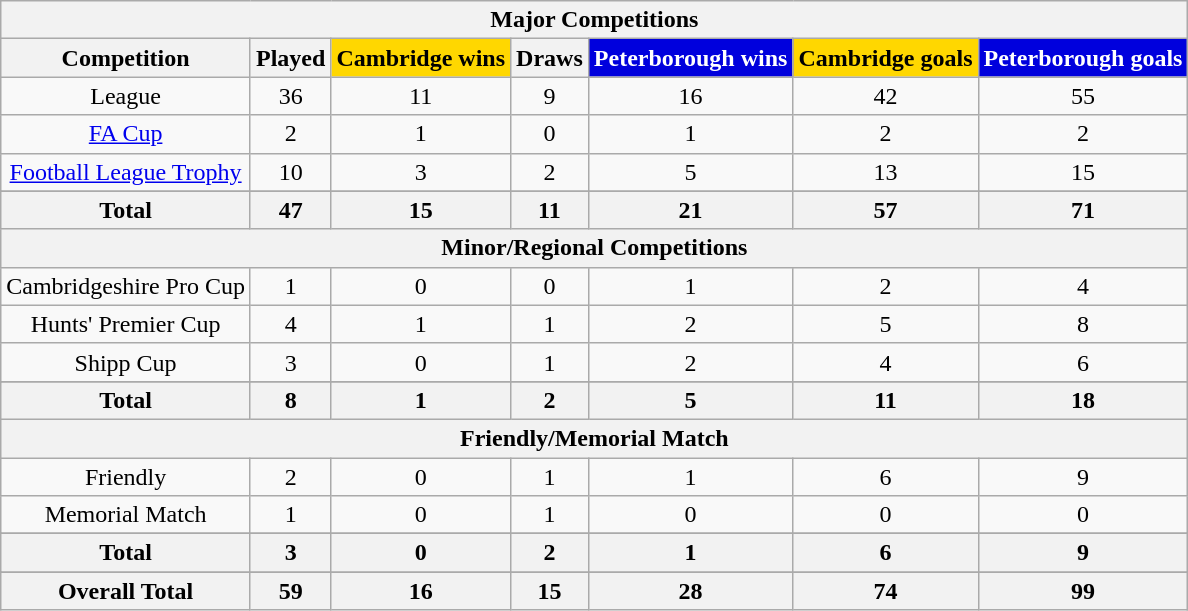<table class="wikitable sortable" style="text-align: center;">
<tr>
<th colspan="7">Major Competitions</th>
</tr>
<tr>
<th>Competition</th>
<th>Played</th>
<th style="background:#FFD700; color:black">Cambridge wins</th>
<th>Draws</th>
<th style="background: #0000DD; color:white">Peterborough wins</th>
<th style="background:#FFD700; color:black">Cambridge goals</th>
<th style="background: #0000DD; color:white">Peterborough goals</th>
</tr>
<tr>
<td>League</td>
<td>36</td>
<td>11</td>
<td>9</td>
<td>16</td>
<td>42</td>
<td>55</td>
</tr>
<tr>
<td><a href='#'>FA Cup</a></td>
<td>2</td>
<td>1</td>
<td>0</td>
<td>1</td>
<td>2</td>
<td>2</td>
</tr>
<tr>
<td><a href='#'>Football League Trophy</a></td>
<td>10</td>
<td>3</td>
<td>2</td>
<td>5</td>
<td>13</td>
<td>15</td>
</tr>
<tr>
</tr>
<tr class="sortbottom">
<th>Total</th>
<th>47</th>
<th>15</th>
<th>11</th>
<th>21</th>
<th>57</th>
<th>71</th>
</tr>
<tr>
<th colspan="7">Minor/Regional Competitions</th>
</tr>
<tr>
<td>Cambridgeshire Pro Cup</td>
<td>1</td>
<td>0</td>
<td>0</td>
<td>1</td>
<td>2</td>
<td>4</td>
</tr>
<tr>
<td>Hunts' Premier Cup</td>
<td>4</td>
<td>1</td>
<td>1</td>
<td>2</td>
<td>5</td>
<td>8</td>
</tr>
<tr>
<td>Shipp Cup</td>
<td>3</td>
<td>0</td>
<td>1</td>
<td>2</td>
<td>4</td>
<td>6</td>
</tr>
<tr>
</tr>
<tr class="sortbottom">
<th>Total</th>
<th>8</th>
<th>1</th>
<th>2</th>
<th>5</th>
<th>11</th>
<th>18</th>
</tr>
<tr>
<th colspan="7">Friendly/Memorial Match</th>
</tr>
<tr>
<td>Friendly</td>
<td>2</td>
<td>0</td>
<td>1</td>
<td>1</td>
<td>6</td>
<td>9</td>
</tr>
<tr>
<td>Memorial Match</td>
<td>1</td>
<td>0</td>
<td>1</td>
<td>0</td>
<td>0</td>
<td>0</td>
</tr>
<tr>
</tr>
<tr class="sortbottom">
<th>Total</th>
<th>3</th>
<th>0</th>
<th>2</th>
<th>1</th>
<th>6</th>
<th>9</th>
</tr>
<tr>
</tr>
<tr class="sortbottom">
<th>Overall Total</th>
<th>59</th>
<th>16</th>
<th>15</th>
<th>28</th>
<th>74</th>
<th>99</th>
</tr>
</table>
